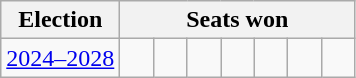<table class="wikitable">
<tr>
<th>Election</th>
<th colspan=7>Seats won</th>
</tr>
<tr>
<td><a href='#'>2024–2028</a></td>
<td width=15 > </td>
<td width=15 > </td>
<td width=15 > </td>
<td width=15 > </td>
<td width=15 > </td>
<td width=15 > </td>
<td width=15 > </td>
</tr>
</table>
